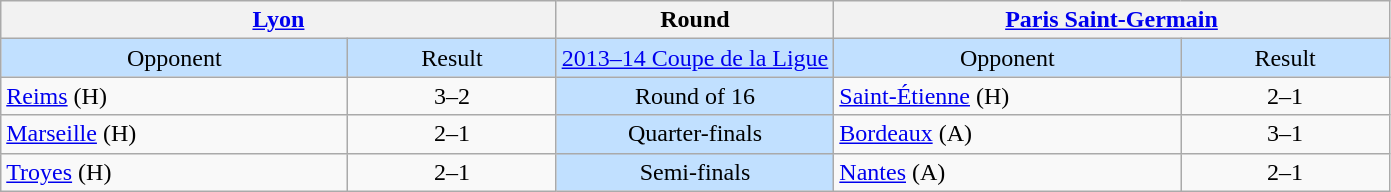<table class="wikitable" style="text-align:center; white-space:nowrap;">
<tr>
<th colspan="2"><a href='#'>Lyon</a></th>
<th>Round</th>
<th colspan="2"><a href='#'>Paris Saint-Germain</a></th>
</tr>
<tr style="background:#C1E0FF;">
<td style="width:25%;">Opponent</td>
<td style="width:15%;">Result</td>
<td><a href='#'>2013–14 Coupe de la Ligue</a></td>
<td style="width:25%;">Opponent</td>
<td style="width:15%;">Result</td>
</tr>
<tr>
<td style="text-align:left"><a href='#'>Reims</a> (H)</td>
<td>3–2</td>
<td style="background:#c1e0ff;">Round of 16</td>
<td style="text-align:left"><a href='#'>Saint-Étienne</a> (H)</td>
<td>2–1 </td>
</tr>
<tr>
<td style="text-align:left"><a href='#'>Marseille</a> (H)</td>
<td>2–1</td>
<td style="background:#c1e0ff;">Quarter-finals</td>
<td style="text-align:left"><a href='#'>Bordeaux</a> (A)</td>
<td>3–1</td>
</tr>
<tr>
<td style="text-align:left"><a href='#'>Troyes</a> (H)</td>
<td>2–1</td>
<td style="background:#c1e0ff;">Semi-finals</td>
<td style="text-align:left"><a href='#'>Nantes</a> (A)</td>
<td>2–1</td>
</tr>
</table>
